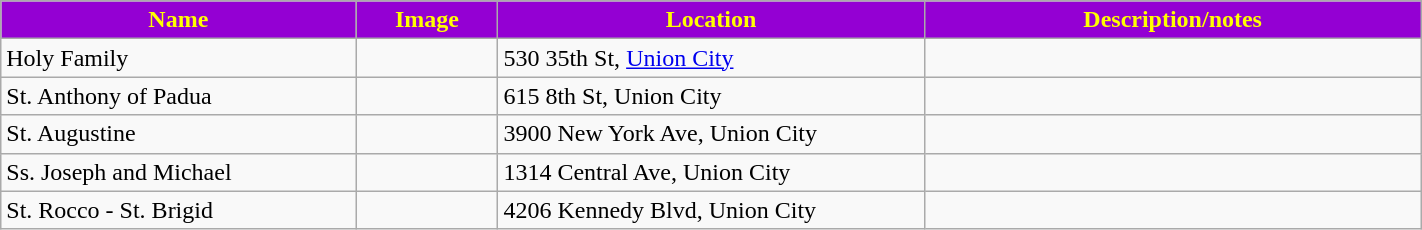<table class="wikitable sortable" style="width:75%">
<tr>
<th style="background:darkviolet; color:yellow;" width="25%"><strong>Name</strong></th>
<th style="background:darkviolet; color:yellow;" width="10%"><strong>Image</strong></th>
<th style="background:darkviolet; color:yellow;" width="30%"><strong>Location</strong></th>
<th style="background:darkviolet; color:yellow;" width="35%"><strong>Description/notes</strong></th>
</tr>
<tr>
<td>Holy Family</td>
<td></td>
<td>530 35th St, <a href='#'>Union City</a></td>
<td></td>
</tr>
<tr>
<td>St. Anthony of Padua</td>
<td></td>
<td>615 8th St, Union City</td>
<td></td>
</tr>
<tr>
<td>St. Augustine</td>
<td></td>
<td>3900 New York Ave, Union City</td>
<td></td>
</tr>
<tr>
<td>Ss. Joseph and Michael</td>
<td></td>
<td>1314 Central Ave, Union City</td>
<td></td>
</tr>
<tr>
<td>St. Rocco - St. Brigid</td>
<td></td>
<td>4206 Kennedy Blvd, Union City</td>
<td></td>
</tr>
</table>
